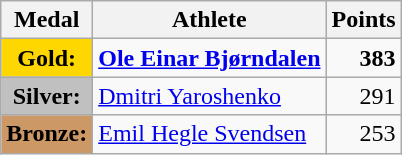<table class="wikitable">
<tr>
<th>Medal</th>
<th>Athlete</th>
<th>Points</th>
</tr>
<tr>
<td style="text-align:center;background-color:gold;"><strong>Gold:</strong></td>
<td> <strong><a href='#'>Ole Einar Bjørndalen</a></strong></td>
<td align="right"><strong>383</strong></td>
</tr>
<tr>
<td style="text-align:center;background-color:silver;"><strong>Silver:</strong></td>
<td> <a href='#'>Dmitri Yaroshenko</a></td>
<td align="right">291</td>
</tr>
<tr>
<td style="text-align:center;background-color:#CC9966;"><strong>Bronze:</strong></td>
<td> <a href='#'>Emil Hegle Svendsen</a></td>
<td align="right">253</td>
</tr>
</table>
